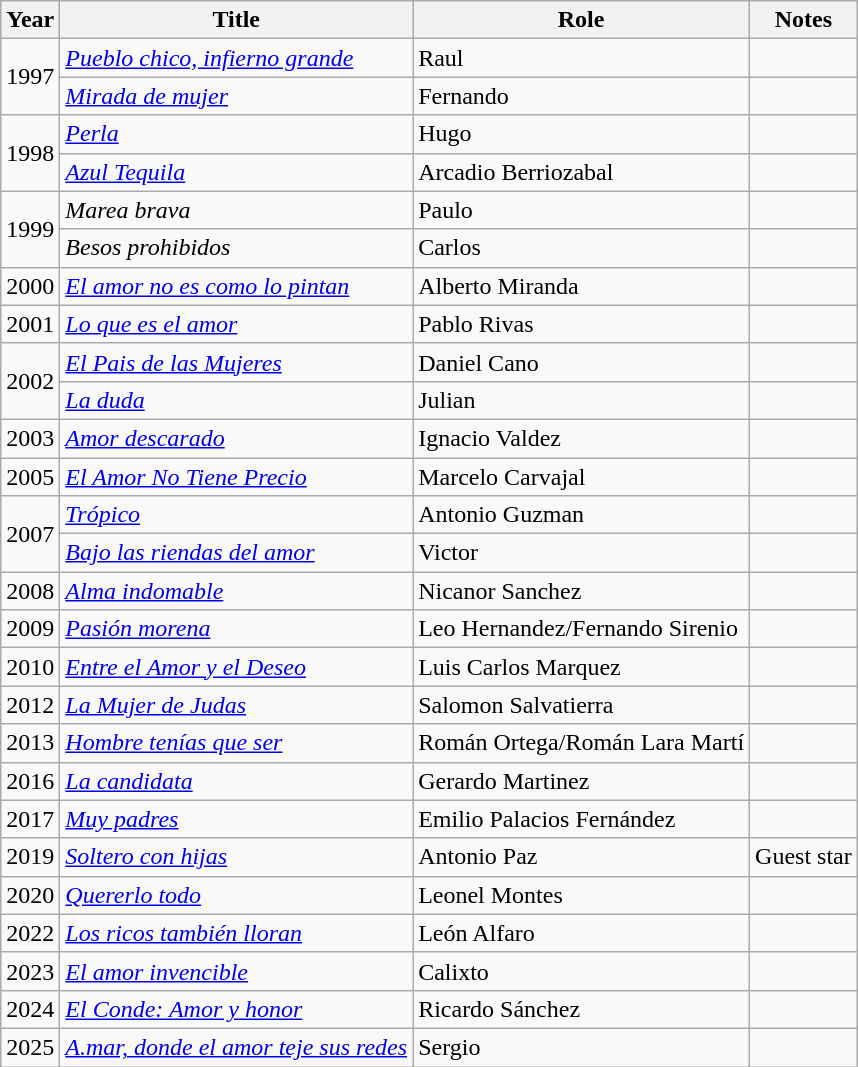<table class="wikitable sortable">
<tr>
<th>Year</th>
<th>Title</th>
<th>Role</th>
<th>Notes</th>
</tr>
<tr>
<td rowspan=2>1997</td>
<td><em><a href='#'>Pueblo chico, infierno grande</a></em></td>
<td>Raul</td>
<td></td>
</tr>
<tr>
<td><em><a href='#'>Mirada de mujer</a></em></td>
<td>Fernando</td>
<td></td>
</tr>
<tr>
<td rowspan=2>1998</td>
<td><em><a href='#'>Perla</a></em></td>
<td>Hugo</td>
<td></td>
</tr>
<tr>
<td><em><a href='#'>Azul Tequila</a></em></td>
<td>Arcadio Berriozabal</td>
<td></td>
</tr>
<tr>
<td rowspan=2>1999</td>
<td><em>Marea brava</em></td>
<td>Paulo</td>
<td></td>
</tr>
<tr>
<td><em>Besos prohibidos</em></td>
<td>Carlos</td>
<td></td>
</tr>
<tr>
<td>2000</td>
<td><em><a href='#'>El amor no es como lo pintan</a></em></td>
<td>Alberto Miranda</td>
<td></td>
</tr>
<tr>
<td>2001</td>
<td><em><a href='#'>Lo que es el amor</a></em></td>
<td>Pablo Rivas</td>
<td></td>
</tr>
<tr>
<td rowspan=2>2002</td>
<td><em><a href='#'>El Pais de las Mujeres</a></em></td>
<td>Daniel Cano</td>
<td></td>
</tr>
<tr>
<td><em><a href='#'>La duda</a></em></td>
<td>Julian</td>
<td></td>
</tr>
<tr>
<td>2003</td>
<td><em><a href='#'>Amor descarado</a></em></td>
<td>Ignacio Valdez</td>
<td></td>
</tr>
<tr>
<td>2005</td>
<td><em><a href='#'>El Amor No Tiene Precio</a></em></td>
<td>Marcelo Carvajal</td>
<td></td>
</tr>
<tr>
<td rowspan=2>2007</td>
<td><em><a href='#'>Trópico</a></em></td>
<td>Antonio Guzman</td>
<td></td>
</tr>
<tr>
<td><em><a href='#'>Bajo las riendas del amor</a></em></td>
<td>Victor</td>
<td></td>
</tr>
<tr>
<td>2008</td>
<td><em><a href='#'>Alma indomable</a></em></td>
<td>Nicanor Sanchez</td>
<td></td>
</tr>
<tr>
<td>2009</td>
<td><em><a href='#'>Pasión morena</a></em></td>
<td>Leo Hernandez/Fernando Sirenio</td>
<td></td>
</tr>
<tr>
<td>2010</td>
<td><em><a href='#'>Entre el Amor y el Deseo</a></em></td>
<td>Luis Carlos Marquez</td>
<td></td>
</tr>
<tr>
<td>2012</td>
<td><em><a href='#'>La Mujer de Judas</a></em></td>
<td>Salomon Salvatierra</td>
<td></td>
</tr>
<tr>
<td>2013</td>
<td><em><a href='#'>Hombre tenías que ser</a></em></td>
<td>Román Ortega/Román Lara Martí</td>
<td></td>
</tr>
<tr>
<td>2016</td>
<td><em><a href='#'>La candidata</a></em></td>
<td>Gerardo Martinez</td>
<td></td>
</tr>
<tr>
<td>2017</td>
<td><em><a href='#'>Muy padres</a></em></td>
<td>Emilio Palacios Fernández</td>
<td></td>
</tr>
<tr>
<td>2019</td>
<td><em><a href='#'>Soltero con hijas</a></em></td>
<td>Antonio Paz</td>
<td>Guest star</td>
</tr>
<tr>
<td>2020</td>
<td><em><a href='#'>Quererlo todo</a></em></td>
<td>Leonel Montes</td>
<td></td>
</tr>
<tr>
<td>2022</td>
<td><em><a href='#'>Los ricos también lloran</a></em></td>
<td>León Alfaro</td>
<td></td>
</tr>
<tr>
<td>2023</td>
<td><em><a href='#'>El amor invencible</a></em></td>
<td>Calixto</td>
<td></td>
</tr>
<tr>
<td>2024</td>
<td><em><a href='#'>El Conde: Amor y honor</a></em></td>
<td>Ricardo Sánchez</td>
<td></td>
</tr>
<tr>
<td>2025</td>
<td><em><a href='#'>A.mar, donde el amor teje sus redes</a></em></td>
<td>Sergio</td>
<td></td>
</tr>
</table>
